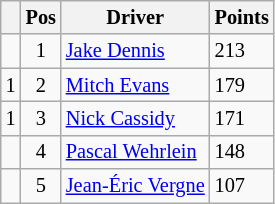<table class="wikitable" style="font-size: 85%;">
<tr>
<th></th>
<th>Pos</th>
<th>Driver</th>
<th>Points</th>
</tr>
<tr>
<td align="left"></td>
<td align="center">1</td>
<td> <a href='#'>Jake Dennis</a></td>
<td align="left">213</td>
</tr>
<tr>
<td align="left"> 1</td>
<td align="center">2</td>
<td> <a href='#'>Mitch Evans</a></td>
<td align="left">179</td>
</tr>
<tr>
<td align="left"> 1</td>
<td align="center">3</td>
<td> <a href='#'>Nick Cassidy</a></td>
<td align="left">171</td>
</tr>
<tr>
<td align="left"></td>
<td align="center">4</td>
<td> <a href='#'>Pascal Wehrlein</a></td>
<td align="left">148</td>
</tr>
<tr>
<td align="left"></td>
<td align="center">5</td>
<td> <a href='#'>Jean-Éric Vergne</a></td>
<td align="left">107</td>
</tr>
</table>
